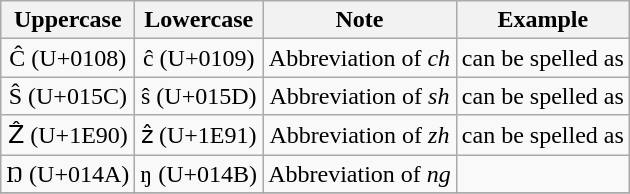<table class="wikitable" style="text-align:center">
<tr>
<th>Uppercase</th>
<th>Lowercase</th>
<th>Note</th>
<th>Example</th>
</tr>
<tr>
<td>Ĉ (U+0108)</td>
<td>ĉ (U+0109)</td>
<td>Abbreviation of <em>ch</em></td>
<td> can be spelled as </td>
</tr>
<tr>
<td>Ŝ (U+015C)</td>
<td>ŝ (U+015D)</td>
<td>Abbreviation of <em>sh</em></td>
<td> can be spelled as </td>
</tr>
<tr>
<td>Ẑ (U+1E90)</td>
<td>ẑ (U+1E91)</td>
<td>Abbreviation of <em>zh</em></td>
<td> can be spelled as </td>
</tr>
<tr>
<td>Ŋ (U+014A)</td>
<td>ŋ (U+014B)</td>
<td>Abbreviation of <em>ng</em></td>
<td></td>
</tr>
<tr>
</tr>
</table>
